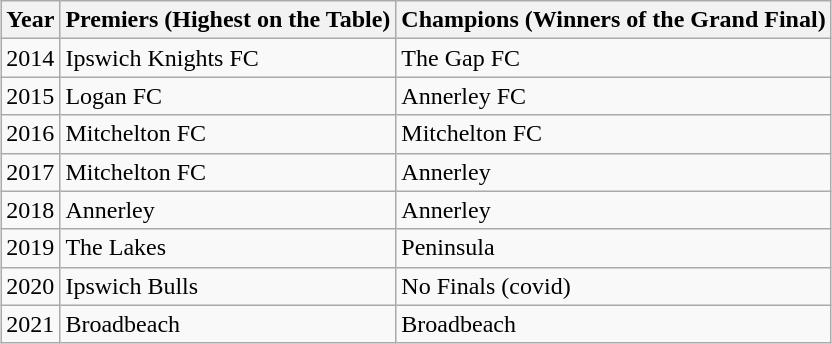<table class="wikitable" style="margin:auto;">
<tr>
<th>Year</th>
<th>Premiers (Highest on the Table)</th>
<th>Champions (Winners of the Grand Final)</th>
</tr>
<tr>
<td>2014</td>
<td>Ipswich Knights FC</td>
<td>The Gap FC</td>
</tr>
<tr>
<td>2015</td>
<td>Logan FC</td>
<td>Annerley FC</td>
</tr>
<tr>
<td>2016</td>
<td>Mitchelton FC</td>
<td>Mitchelton FC</td>
</tr>
<tr>
<td>2017</td>
<td>Mitchelton FC</td>
<td>Annerley</td>
</tr>
<tr>
<td>2018</td>
<td>Annerley</td>
<td>Annerley</td>
</tr>
<tr>
<td>2019</td>
<td>The Lakes</td>
<td>Peninsula</td>
</tr>
<tr>
<td>2020</td>
<td>Ipswich Bulls</td>
<td>No Finals (covid)</td>
</tr>
<tr>
<td>2021</td>
<td>Broadbeach</td>
<td>Broadbeach</td>
</tr>
</table>
